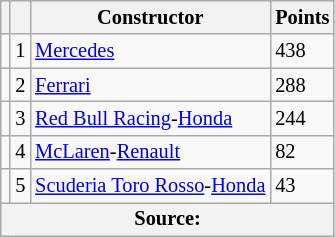<table class="wikitable" style="font-size: 85%;">
<tr>
<th></th>
<th></th>
<th>Constructor</th>
<th>Points</th>
</tr>
<tr>
<td align="left"></td>
<td align="center">1</td>
<td> <a href='#'>Mercedes</a></td>
<td align="left">438</td>
</tr>
<tr>
<td align="left"></td>
<td align="center">2</td>
<td> <a href='#'>Ferrari</a></td>
<td align="left">288</td>
</tr>
<tr>
<td align="left"></td>
<td align="center">3</td>
<td> <a href='#'>Red Bull Racing</a>-<a href='#'>Honda</a></td>
<td align="left">244</td>
</tr>
<tr>
<td align="left"></td>
<td align="center">4</td>
<td> <a href='#'>McLaren</a>-<a href='#'>Renault</a></td>
<td align="left">82</td>
</tr>
<tr>
<td align="left"></td>
<td align="center">5</td>
<td> <a href='#'>Scuderia Toro Rosso</a>-<a href='#'>Honda</a></td>
<td align="left">43</td>
</tr>
<tr>
<th colspan="4">Source:</th>
</tr>
</table>
